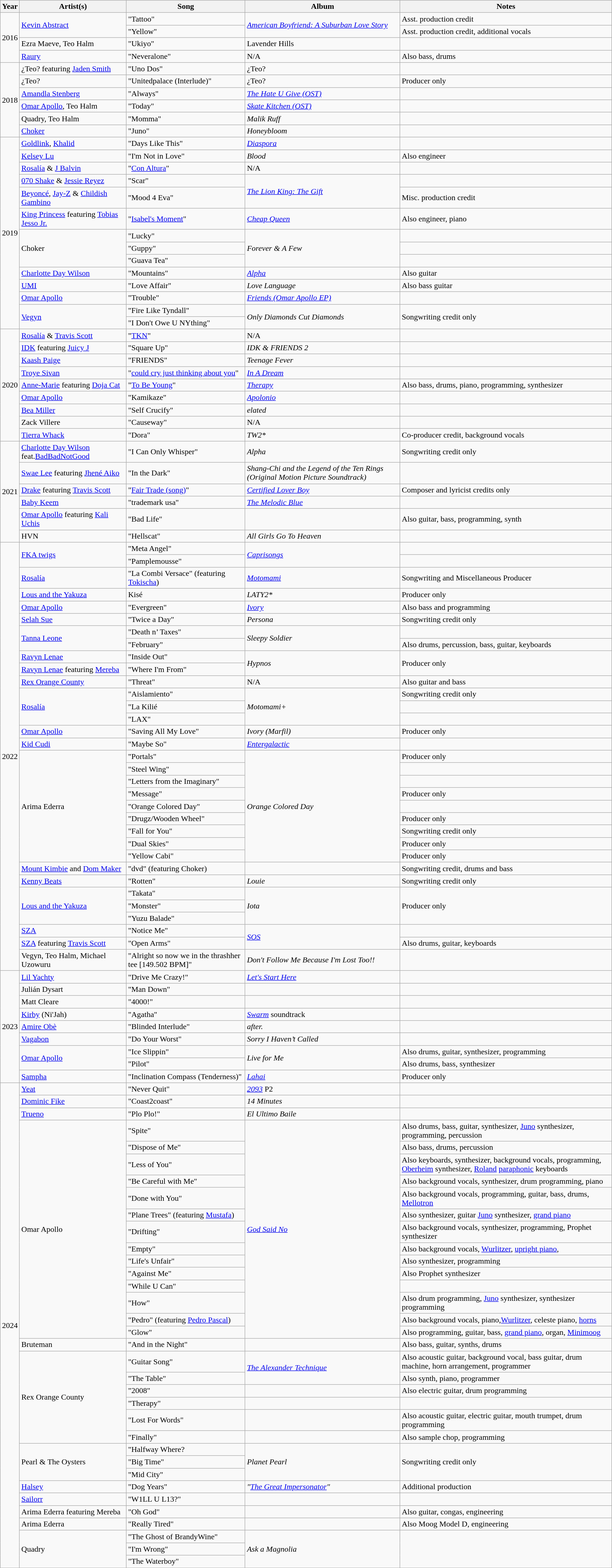<table class="wikitable sortable">
<tr>
<th>Year</th>
<th>Artist(s)</th>
<th>Song</th>
<th>Album</th>
<th>Notes</th>
</tr>
<tr>
<td rowspan="4">2016</td>
<td rowspan="2"><a href='#'>Kevin Abstract</a></td>
<td>"Tattoo"</td>
<td rowspan="2"><em><a href='#'>American Boyfriend: A Suburban Love Story</a></em></td>
<td>Asst. production credit</td>
</tr>
<tr>
<td>"Yellow"</td>
<td>Asst. production credit, additional vocals</td>
</tr>
<tr>
<td>Ezra Maeve, Teo Halm</td>
<td>"Ukiyo"</td>
<td>Lavender Hills</td>
<td></td>
</tr>
<tr>
<td><a href='#'>Raury</a></td>
<td>"Neveralone"</td>
<td>N/A</td>
<td>Also bass, drums</td>
</tr>
<tr>
<td rowspan="6">2018</td>
<td>¿Teo? featuring <a href='#'>Jaden Smith</a></td>
<td>"Uno Dos"</td>
<td>¿Teo?</td>
<td></td>
</tr>
<tr>
<td>¿Teo?</td>
<td>"Unitedpalace (Interlude)"</td>
<td>¿Teo?</td>
<td>Producer only</td>
</tr>
<tr>
<td><a href='#'>Amandla Stenberg</a></td>
<td>"Always"</td>
<td><em><a href='#'>The Hate U Give (OST)</a></em></td>
<td></td>
</tr>
<tr>
<td><a href='#'>Omar Apollo</a>, Teo Halm</td>
<td>"Today"</td>
<td><em><a href='#'>Skate Kitchen (OST)</a></em></td>
<td></td>
</tr>
<tr>
<td>Quadry, Teo Halm</td>
<td>"Momma"</td>
<td><em>Malik Ruff</em></td>
<td></td>
</tr>
<tr>
<td><a href='#'>Choker</a></td>
<td>"Juno"</td>
<td><em>Honeybloom</em></td>
<td></td>
</tr>
<tr>
<td rowspan="14">2019</td>
<td><a href='#'>Goldlink</a>, <a href='#'>Khalid</a></td>
<td>"Days Like This"</td>
<td><em><a href='#'>Diaspora</a></em></td>
<td></td>
</tr>
<tr>
<td><a href='#'>Kelsey Lu</a></td>
<td>"I'm Not in Love"</td>
<td><em>Blood </em></td>
<td>Also engineer</td>
</tr>
<tr>
<td><a href='#'>Rosalía</a> & <a href='#'>J Balvin</a></td>
<td>"<a href='#'>Con Altura</a>"</td>
<td>N/A</td>
<td></td>
</tr>
<tr>
<td><a href='#'>070 Shake</a> & <a href='#'>Jessie Reyez</a></td>
<td>"Scar"</td>
<td rowspan="2"><em><a href='#'>The Lion King: The Gift</a></em></td>
<td></td>
</tr>
<tr>
<td><a href='#'>Beyoncé</a>, <a href='#'>Jay-Z</a> & <a href='#'>Childish Gambino</a></td>
<td>"Mood 4 Eva"</td>
<td>Misc. production credit</td>
</tr>
<tr>
<td><a href='#'>King Princess</a> featuring <a href='#'>Tobias Jesso Jr.</a></td>
<td>"<a href='#'>Isabel's Moment</a>"</td>
<td><em><a href='#'>Cheap Queen</a></em></td>
<td>Also engineer, piano</td>
</tr>
<tr>
<td rowspan="3">Choker</td>
<td>"Lucky"</td>
<td rowspan="3"><em>Forever & A Few</em></td>
<td></td>
</tr>
<tr>
<td>"Guppy"</td>
<td></td>
</tr>
<tr>
<td>"Guava Tea"</td>
<td></td>
</tr>
<tr>
<td><a href='#'>Charlotte Day Wilson</a></td>
<td>"Mountains"</td>
<td><em><a href='#'>Alpha</a></em></td>
<td>Also guitar</td>
</tr>
<tr>
<td><a href='#'>UMI</a></td>
<td>"Love Affair"</td>
<td><em>Love Language</em></td>
<td>Also bass guitar</td>
</tr>
<tr>
<td><a href='#'>Omar Apollo</a></td>
<td>"Trouble"</td>
<td><em><a href='#'>Friends (Omar Apollo EP)</a></em></td>
<td></td>
</tr>
<tr>
<td rowspan="2"><a href='#'>Vegyn</a></td>
<td>"Fire Like Tyndall"</td>
<td rowspan="2"><em>Only Diamonds Cut Diamonds</em></td>
<td rowspan="2">Songwriting credit only</td>
</tr>
<tr>
<td>"I Don't Owe U NYthing"</td>
</tr>
<tr>
<td rowspan="9">2020</td>
<td><a href='#'>Rosalía</a> & <a href='#'>Travis Scott</a></td>
<td>"<a href='#'>TKN</a>"</td>
<td>N/A</td>
<td></td>
</tr>
<tr>
<td><a href='#'>IDK</a> featuring <a href='#'>Juicy J</a></td>
<td>"Square Up"</td>
<td><em>IDK & FRIENDS 2</em></td>
<td></td>
</tr>
<tr>
<td><a href='#'>Kaash Paige</a></td>
<td>"FRIENDS"</td>
<td><em>Teenage Fever</em></td>
<td></td>
</tr>
<tr>
<td><a href='#'>Troye Sivan</a></td>
<td>"<a href='#'>could cry just thinking about you</a>"</td>
<td><em><a href='#'>In A Dream</a></em></td>
<td></td>
</tr>
<tr>
<td><a href='#'>Anne-Marie</a> featuring <a href='#'>Doja Cat</a></td>
<td>"<a href='#'>To Be Young</a>"</td>
<td><em><a href='#'>Therapy</a></em></td>
<td>Also bass, drums, piano, programming, synthesizer</td>
</tr>
<tr>
<td><a href='#'>Omar Apollo</a></td>
<td>"Kamikaze"</td>
<td><em><a href='#'>Apolonio</a></em></td>
<td></td>
</tr>
<tr>
<td><a href='#'>Bea Miller</a></td>
<td>"Self Crucify"</td>
<td><em>elated</em></td>
<td></td>
</tr>
<tr>
<td>Zack Villere</td>
<td>"Causeway"</td>
<td>N/A</td>
<td></td>
</tr>
<tr>
<td><a href='#'>Tierra Whack</a></td>
<td>"Dora"</td>
<td><em>TW2*</em></td>
<td>Co-producer credit, background vocals</td>
</tr>
<tr>
<td rowspan="6">2021</td>
<td><a href='#'>Charlotte Day Wilson</a> feat.<a href='#'>BadBadNotGood</a></td>
<td>"I Can Only Whisper"</td>
<td><em>Alpha</em></td>
<td>Songwriting credit only</td>
</tr>
<tr>
<td><a href='#'>Swae Lee</a> featuring <a href='#'>Jhené Aiko</a></td>
<td>"In the Dark"</td>
<td><em>Shang-Chi and the Legend of the Ten Rings (Original Motion Picture Soundtrack)</em></td>
</tr>
<tr>
<td><a href='#'>Drake</a> featuring <a href='#'>Travis Scott</a></td>
<td>"<a href='#'>Fair Trade (song)</a>"</td>
<td><em><a href='#'>Certified Lover Boy</a></em></td>
<td>Composer and lyricist credits only</td>
</tr>
<tr>
<td><a href='#'>Baby Keem</a></td>
<td>"trademark usa"</td>
<td><em><a href='#'>The Melodic Blue</a></em></td>
<td></td>
</tr>
<tr>
<td><a href='#'>Omar Apollo</a> featuring <a href='#'>Kali Uchis</a></td>
<td>"Bad Life"</td>
<td></td>
<td>Also guitar, bass, programming, synth</td>
</tr>
<tr>
<td>HVN</td>
<td>"Hellscat"</td>
<td><em>All Girls Go To Heaven</em></td>
<td></td>
</tr>
<tr>
<td rowspan="33">2022</td>
<td rowspan="2"><a href='#'>FKA twigs</a></td>
<td>"Meta Angel"</td>
<td rowspan="2"><em><a href='#'>Caprisongs</a></em></td>
<td></td>
</tr>
<tr>
<td>"Pamplemousse"</td>
</tr>
<tr>
<td><a href='#'>Rosalía</a></td>
<td>"La Combi Versace" (featuring <a href='#'>Tokischa</a>)</td>
<td><em><a href='#'>Motomami</a></em></td>
<td>Songwriting and Miscellaneous Producer</td>
</tr>
<tr>
<td><a href='#'>Lous and the Yakuza</a></td>
<td>Kisé</td>
<td><em>LATY2*</em></td>
<td>Producer only</td>
</tr>
<tr>
<td><a href='#'>Omar Apollo</a></td>
<td>"Evergreen"</td>
<td><em><a href='#'>Ivory</a></em></td>
<td>Also bass and programming</td>
</tr>
<tr>
<td><a href='#'>Selah Sue</a></td>
<td>"Twice a Day"</td>
<td><em>Persona</em></td>
<td>Songwriting credit only</td>
</tr>
<tr>
<td rowspan="2"><a href='#'>Tanna Leone</a></td>
<td>"Death n’ Taxes"</td>
<td rowspan="2"><em>Sleepy Soldier</em></td>
<td></td>
</tr>
<tr>
<td>"February"</td>
<td>Also drums, percussion, bass, guitar, keyboards</td>
</tr>
<tr>
<td><a href='#'>Ravyn Lenae</a></td>
<td>"Inside Out"</td>
<td rowspan="2"><em>Hypnos</em></td>
<td rowspan="2">Producer only</td>
</tr>
<tr>
<td><a href='#'>Ravyn Lenae</a> featuring <a href='#'>Mereba</a></td>
<td>"Where I'm From"</td>
</tr>
<tr>
<td><a href='#'>Rex Orange County</a></td>
<td>"Threat"</td>
<td>N/A</td>
<td>Also guitar and bass</td>
</tr>
<tr>
<td rowspan="3"><a href='#'>Rosalía</a></td>
<td>"Aislamiento"</td>
<td rowspan="3"><em>Motomami+</em></td>
<td>Songwriting credit only</td>
</tr>
<tr>
<td>"La Kilié</td>
<td></td>
</tr>
<tr>
<td>"LAX"</td>
<td></td>
</tr>
<tr>
<td><a href='#'>Omar Apollo</a></td>
<td>"Saving All My Love"</td>
<td><em>Ivory (Marfil)</em></td>
<td>Producer only</td>
</tr>
<tr>
<td><a href='#'>Kid Cudi</a></td>
<td>"Maybe So"</td>
<td><em><a href='#'>Entergalactic</a></em></td>
<td></td>
</tr>
<tr>
<td rowspan="9">Arima Ederra</td>
<td>"Portals"</td>
<td rowspan="9"><em>Orange Colored Day</em></td>
<td>Producer only</td>
</tr>
<tr>
<td>"Steel Wing"</td>
<td></td>
</tr>
<tr>
<td>"Letters from the Imaginary"</td>
<td></td>
</tr>
<tr>
<td>"Message"</td>
<td>Producer only</td>
</tr>
<tr>
<td>"Orange Colored Day"</td>
<td></td>
</tr>
<tr>
<td>"Drugz/Wooden Wheel"</td>
<td>Producer only</td>
</tr>
<tr>
<td>"Fall for You"</td>
<td>Songwriting credit only</td>
</tr>
<tr>
<td>"Dual Skies"</td>
<td>Producer only</td>
</tr>
<tr>
<td>"Yellow Cabi"</td>
<td>Producer only</td>
</tr>
<tr>
<td><a href='#'>Mount Kimbie</a> and <a href='#'>Dom Maker</a></td>
<td>"dvd" (featuring Choker)</td>
<td><em></em></td>
<td>Songwriting credit, drums and bass</td>
</tr>
<tr>
<td><a href='#'>Kenny Beats</a></td>
<td>"Rotten"</td>
<td><em>Louie</em></td>
<td>Songwriting credit only</td>
</tr>
<tr>
<td rowspan="3"><a href='#'>Lous and the Yakuza</a></td>
<td>"Takata"</td>
<td rowspan="3"><em>Iota</em></td>
<td rowspan="3">Producer only</td>
</tr>
<tr>
<td>"Monster"</td>
</tr>
<tr>
<td>"Yuzu Balade"</td>
</tr>
<tr>
<td><a href='#'>SZA</a></td>
<td>"Notice Me"</td>
<td rowspan="2"><em><a href='#'>SOS</a></em></td>
<td></td>
</tr>
<tr>
<td><a href='#'>SZA</a> featuring <a href='#'>Travis Scott</a></td>
<td>"Open Arms"</td>
<td>Also drums, guitar, keyboards</td>
</tr>
<tr>
<td>Vegyn, Teo Halm, Michael Uzowuru</td>
<td>"Alright so now we in the thrashher tee [149.502 BPM]"</td>
<td><em>Don't Follow Me Because I'm Lost Too!!</em></td>
<td></td>
</tr>
<tr>
<td rowspan="9">2023</td>
<td><a href='#'>Lil Yachty</a></td>
<td>"Drive Me Crazy!"</td>
<td><em><a href='#'>Let's Start Here</a></em></td>
<td></td>
</tr>
<tr>
<td>Julián Dysart</td>
<td>"Man Down"</td>
<td></td>
<td></td>
</tr>
<tr>
<td>Matt Cleare</td>
<td>"4000!"</td>
<td></td>
<td></td>
</tr>
<tr>
<td><a href='#'>Kirby</a> (Ni'Jah)</td>
<td>"Agatha"</td>
<td><a href='#'><em>Swarm</em></a> soundtrack</td>
<td></td>
</tr>
<tr>
<td><a href='#'>Amire Obè</a></td>
<td>"Blinded Interlude"</td>
<td><em>after.</em></td>
<td></td>
</tr>
<tr>
<td><a href='#'>Vagabon</a></td>
<td>"Do Your Worst"</td>
<td><em>Sorry I Haven’t Called</em></td>
<td></td>
</tr>
<tr>
<td rowspan="2"><a href='#'>Omar Apollo</a></td>
<td>"Ice Slippin"</td>
<td rowspan="2"><em>Live for Me</em></td>
<td>Also drums, guitar, synthesizer, programming</td>
</tr>
<tr>
<td>"Pilot"</td>
<td>Also drums, bass, synthesizer</td>
</tr>
<tr>
<td><a href='#'>Sampha</a></td>
<td>"Inclination Compass (Tenderness)"</td>
<td><em><a href='#'>Lahai</a></em></td>
<td>Producer only</td>
</tr>
<tr>
<td rowspan="34">2024</td>
<td><a href='#'>Yeat</a></td>
<td>"Never Quit"</td>
<td><em><a href='#'>2093</a></em> P2</td>
<td></td>
</tr>
<tr>
<td><a href='#'>Dominic Fike</a></td>
<td>"Coast2coast"</td>
<td><em>14 Minutes</em></td>
<td></td>
</tr>
<tr>
<td><a href='#'>Trueno</a></td>
<td>"Plo Plo!"</td>
<td><em>El Ultimo Baile</em></td>
<td></td>
</tr>
<tr>
<td rowspan="14">Omar Apollo</td>
<td>"Spite"</td>
<td rowspan="14"><em><a href='#'>God Said No</a></em></td>
<td>Also drums, bass, guitar, synthesizer, <a href='#'>Juno</a> synthesizer, programming, percussion</td>
</tr>
<tr>
<td>"Dispose of Me"</td>
<td>Also bass, drums, percussion</td>
</tr>
<tr>
<td>"Less of You"</td>
<td>Also keyboards, synthesizer, background vocals, programming, <a href='#'>Oberheim</a> synthesizer, <a href='#'>Roland</a> <a href='#'>paraphonic</a> keyboards</td>
</tr>
<tr>
<td>"Be Careful with Me"</td>
<td>Also background vocals, synthesizer, drum programming, piano</td>
</tr>
<tr>
<td>"Done with You"</td>
<td>Also background vocals, programming, guitar, bass, drums, <a href='#'>Mellotron</a></td>
</tr>
<tr>
<td>"Plane Trees" (featuring <a href='#'>Mustafa</a>)</td>
<td>Also synthesizer, guitar <a href='#'>Juno</a> synthesizer, <a href='#'>grand piano</a></td>
</tr>
<tr>
<td>"Drifting"</td>
<td>Also background vocals, synthesizer, programming, Prophet synthesizer</td>
</tr>
<tr>
<td>"Empty"</td>
<td>Also background vocals, <a href='#'>Wurlitzer</a>, <a href='#'>upright piano</a>,</td>
</tr>
<tr>
<td>"Life's Unfair"</td>
<td>Also synthesizer, programming</td>
</tr>
<tr>
<td>"Against Me"</td>
<td>Also Prophet synthesizer</td>
</tr>
<tr>
<td>"While U Can"</td>
<td></td>
</tr>
<tr>
<td>"How"</td>
<td>Also drum programming, <a href='#'>Juno</a> synthesizer, synthesizer programming</td>
</tr>
<tr>
<td>"Pedro" (featuring <a href='#'>Pedro Pascal</a>)</td>
<td>Also background vocals, piano,<a href='#'>Wurlitzer</a>, celeste piano, <a href='#'>horns</a></td>
</tr>
<tr>
<td>"Glow"</td>
<td>Also programming, guitar, bass, <a href='#'>grand piano</a>, organ, <a href='#'>Minimoog</a></td>
</tr>
<tr>
<td>Bruteman</td>
<td>"And in the Night"</td>
<td></td>
<td>Also bass, guitar, synths, drums</td>
</tr>
<tr>
<td rowspan="6">Rex Orange County</td>
<td>"Guitar Song"</td>
<td rowspan="2"><em><a href='#'>The Alexander Technique</a></em></td>
<td>Also acoustic guitar, background vocal, bass  guitar, drum machine, horn arrangement, programmer</td>
</tr>
<tr>
<td>"The Table"</td>
<td>Also synth, piano, programmer</td>
</tr>
<tr>
<td>"2008"</td>
<td></td>
<td>Also electric guitar, drum programming</td>
</tr>
<tr>
<td>"Therapy"</td>
<td></td>
<td></td>
</tr>
<tr>
<td>"Lost For Words"</td>
<td></td>
<td>Also acoustic guitar, electric guitar, mouth trumpet, drum programming</td>
</tr>
<tr>
<td>"Finally"</td>
<td></td>
<td>Also sample chop, programming</td>
</tr>
<tr>
<td rowspan="3">Pearl & The Oysters</td>
<td>"Halfway Where?</td>
<td rowspan="3"><em>Planet Pearl</em></td>
<td rowspan="3">Songwriting credit only</td>
</tr>
<tr>
<td>"Big Time"</td>
</tr>
<tr>
<td>"Mid City"</td>
</tr>
<tr>
<td><a href='#'>Halsey</a></td>
<td>"Dog Years"</td>
<td><em>"<a href='#'>The Great Impersonator</a>"</em></td>
<td>Additional production</td>
</tr>
<tr>
<td><a href='#'>Sailorr</a></td>
<td>"W1LL U L13?"</td>
<td></td>
<td></td>
</tr>
<tr>
<td>Arima Ederra featuring Mereba</td>
<td>"Oh God"</td>
<td></td>
<td>Also guitar, congas, engineering</td>
</tr>
<tr>
<td>Arima Ederra</td>
<td>"Really Tired"</td>
<td></td>
<td>Also Moog Model D, engineering</td>
</tr>
<tr>
<td rowspan="3">Quadry</td>
<td>"The Ghost of BrandyWine"</td>
<td rowspan="3"><em>Ask a Magnolia</em></td>
<td rowspan="3"></td>
</tr>
<tr>
<td>"I'm Wrong"</td>
</tr>
<tr>
<td>"The Waterboy"</td>
</tr>
</table>
